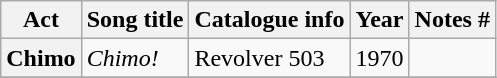<table class="wikitable plainrowheaders sortable">
<tr>
<th scope="col">Act</th>
<th scope="col">Song title</th>
<th scope="col">Catalogue info</th>
<th scope="col">Year</th>
<th scope="col" class="unsortable">Notes #</th>
</tr>
<tr>
<th scope="row">Chimo</th>
<td><em>Chimo!</em></td>
<td>Revolver 503</td>
<td>1970</td>
<td></td>
</tr>
<tr>
</tr>
</table>
